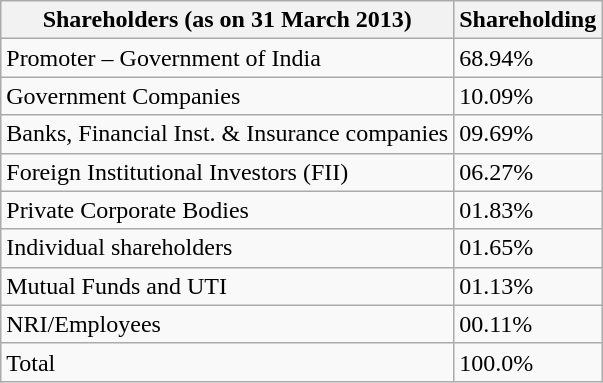<table class="wikitable">
<tr>
<th>Shareholders (as on 31 March 2013)</th>
<th>Shareholding</th>
</tr>
<tr>
<td>Promoter – Government of India</td>
<td>68.94%</td>
</tr>
<tr>
<td>Government Companies</td>
<td>10.09%</td>
</tr>
<tr>
<td>Banks, Financial Inst. & Insurance companies</td>
<td>09.69%</td>
</tr>
<tr>
<td>Foreign Institutional Investors (FII)</td>
<td>06.27%</td>
</tr>
<tr>
<td>Private Corporate Bodies</td>
<td>01.83%</td>
</tr>
<tr>
<td>Individual shareholders</td>
<td>01.65%</td>
</tr>
<tr>
<td>Mutual Funds and UTI</td>
<td>01.13%</td>
</tr>
<tr>
<td>NRI/Employees</td>
<td>00.11%</td>
</tr>
<tr>
<td>Total</td>
<td>100.0%</td>
</tr>
</table>
